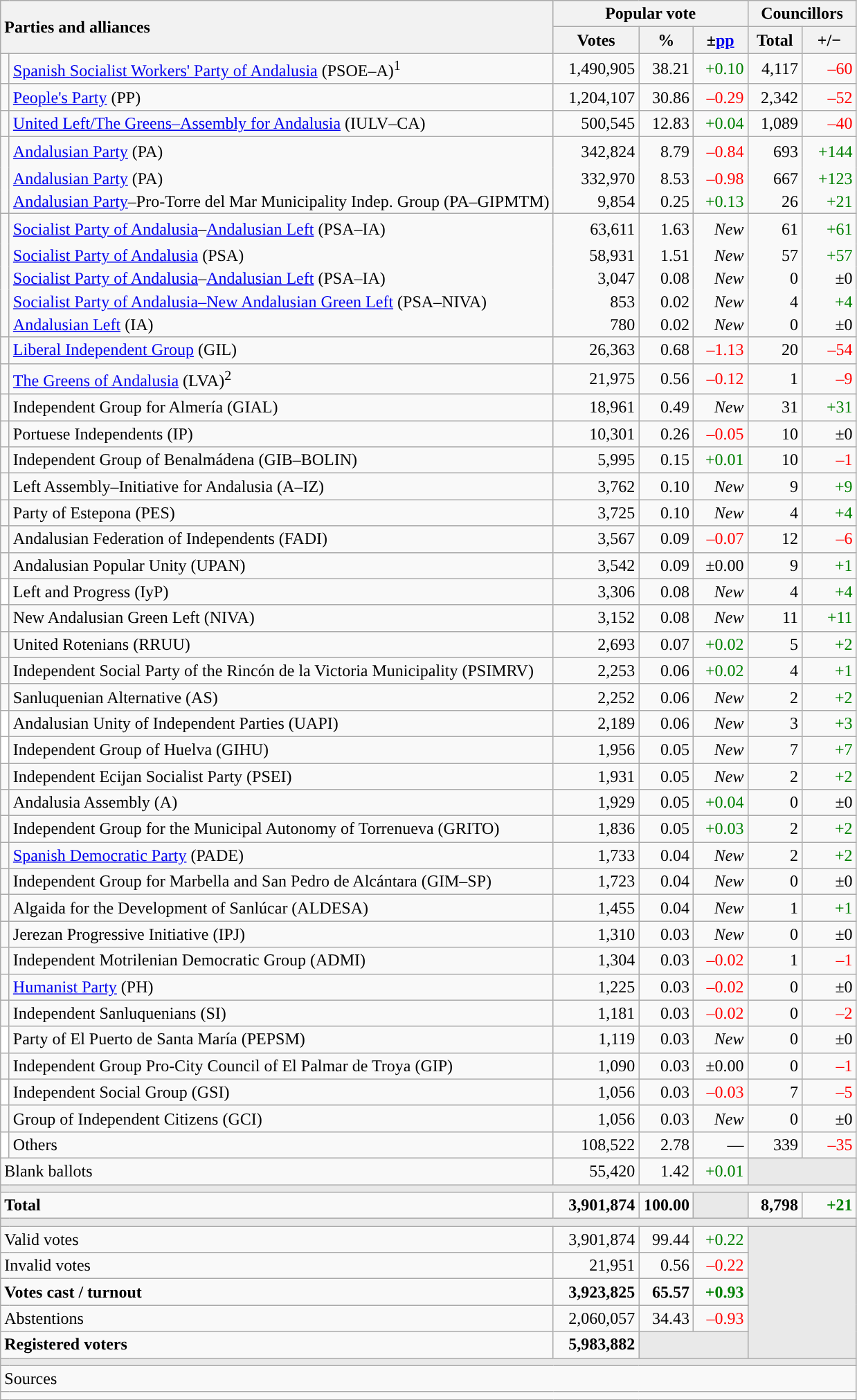<table class="wikitable" style="text-align:right;">
<tr>
<th style="text-align:left;" rowspan="2" colspan="2" width="525">Parties and alliances</th>
<th colspan="3">Popular vote</th>
<th colspan="2">Councillors</th>
</tr>
<tr>
<th width="75">Votes</th>
<th width="45">%</th>
<th width="45">±<a href='#'>pp</a></th>
<th width="45">Total</th>
<th width="45">+/−</th>
</tr>
<tr>
<td width="1" style="color:inherit;background:"></td>
<td align="left"><a href='#'>Spanish Socialist Workers' Party of Andalusia</a> (PSOE–A)<sup>1</sup></td>
<td>1,490,905</td>
<td>38.21</td>
<td style="color:green;">+0.10</td>
<td>4,117</td>
<td style="color:red;">–60</td>
</tr>
<tr>
<td style="color:inherit;background:"></td>
<td align="left"><a href='#'>People's Party</a> (PP)</td>
<td>1,204,107</td>
<td>30.86</td>
<td style="color:red;">–0.29</td>
<td>2,342</td>
<td style="color:red;">–52</td>
</tr>
<tr>
<td style="color:inherit;background:"></td>
<td align="left"><a href='#'>United Left/The Greens–Assembly for Andalusia</a> (IULV–CA)</td>
<td>500,545</td>
<td>12.83</td>
<td style="color:green;">+0.04</td>
<td>1,089</td>
<td style="color:red;">–40</td>
</tr>
<tr style="line-height:22px;">
<td rowspan="3" style="color:inherit;background:"></td>
<td align="left"><a href='#'>Andalusian Party</a> (PA)</td>
<td>342,824</td>
<td>8.79</td>
<td style="color:red;">–0.84</td>
<td>693</td>
<td style="color:green;">+144</td>
</tr>
<tr style="border-bottom-style:hidden; border-top-style:hidden; line-height:16px;">
<td align="left"><span><a href='#'>Andalusian Party</a> (PA)</span></td>
<td>332,970</td>
<td>8.53</td>
<td style="color:red;">–0.98</td>
<td>667</td>
<td style="color:green;">+123</td>
</tr>
<tr style="line-height:16px;">
<td align="left"><span><a href='#'>Andalusian Party</a>–Pro-Torre del Mar Municipality Indep. Group (PA–GIPMTM)</span></td>
<td>9,854</td>
<td>0.25</td>
<td style="color:green;">+0.13</td>
<td>26</td>
<td style="color:green;">+21</td>
</tr>
<tr style="line-height:22px;">
<td rowspan="5" style="color:inherit;background:"></td>
<td align="left"><a href='#'>Socialist Party of Andalusia</a>–<a href='#'>Andalusian Left</a> (PSA–IA)</td>
<td>63,611</td>
<td>1.63</td>
<td><em>New</em></td>
<td>61</td>
<td style="color:green;">+61</td>
</tr>
<tr style="border-bottom-style:hidden; border-top-style:hidden; line-height:16px;">
<td align="left"><span><a href='#'>Socialist Party of Andalusia</a> (PSA)</span></td>
<td>58,931</td>
<td>1.51</td>
<td><em>New</em></td>
<td>57</td>
<td style="color:green;">+57</td>
</tr>
<tr style="border-bottom-style:hidden; line-height:16px;">
<td align="left"><span><a href='#'>Socialist Party of Andalusia</a>–<a href='#'>Andalusian Left</a> (PSA–IA)</span></td>
<td>3,047</td>
<td>0.08</td>
<td><em>New</em></td>
<td>0</td>
<td>±0</td>
</tr>
<tr style="border-bottom-style:hidden; line-height:16px;">
<td align="left"><span><a href='#'>Socialist Party of Andalusia–New Andalusian Green Left</a> (PSA–NIVA)</span></td>
<td>853</td>
<td>0.02</td>
<td><em>New</em></td>
<td>4</td>
<td style="color:green;">+4</td>
</tr>
<tr style="line-height:16px;">
<td align="left"><span><a href='#'>Andalusian Left</a> (IA)</span></td>
<td>780</td>
<td>0.02</td>
<td><em>New</em></td>
<td>0</td>
<td>±0</td>
</tr>
<tr>
<td style="color:inherit;background:"></td>
<td align="left"><a href='#'>Liberal Independent Group</a> (GIL)</td>
<td>26,363</td>
<td>0.68</td>
<td style="color:red;">–1.13</td>
<td>20</td>
<td style="color:red;">–54</td>
</tr>
<tr>
<td style="color:inherit;background:"></td>
<td align="left"><a href='#'>The Greens of Andalusia</a> (LVA)<sup>2</sup></td>
<td>21,975</td>
<td>0.56</td>
<td style="color:red;">–0.12</td>
<td>1</td>
<td style="color:red;">–9</td>
</tr>
<tr>
<td style="color:inherit;background:"></td>
<td align="left">Independent Group for Almería (GIAL)</td>
<td>18,961</td>
<td>0.49</td>
<td><em>New</em></td>
<td>31</td>
<td style="color:green;">+31</td>
</tr>
<tr>
<td style="color:inherit;background:"></td>
<td align="left">Portuese Independents (IP)</td>
<td>10,301</td>
<td>0.26</td>
<td style="color:red;">–0.05</td>
<td>10</td>
<td>±0</td>
</tr>
<tr>
<td style="color:inherit;background:"></td>
<td align="left">Independent Group of Benalmádena (GIB–BOLIN)</td>
<td>5,995</td>
<td>0.15</td>
<td style="color:green;">+0.01</td>
<td>10</td>
<td style="color:red;">–1</td>
</tr>
<tr>
<td style="color:inherit;background:"></td>
<td align="left">Left Assembly–Initiative for Andalusia (A–IZ)</td>
<td>3,762</td>
<td>0.10</td>
<td><em>New</em></td>
<td>9</td>
<td style="color:green;">+9</td>
</tr>
<tr>
<td style="color:inherit;background:"></td>
<td align="left">Party of Estepona (PES)</td>
<td>3,725</td>
<td>0.10</td>
<td><em>New</em></td>
<td>4</td>
<td style="color:green;">+4</td>
</tr>
<tr>
<td style="color:inherit;background:"></td>
<td align="left">Andalusian Federation of Independents (FADI)</td>
<td>3,567</td>
<td>0.09</td>
<td style="color:red;">–0.07</td>
<td>12</td>
<td style="color:red;">–6</td>
</tr>
<tr>
<td style="color:inherit;background:"></td>
<td align="left">Andalusian Popular Unity (UPAN)</td>
<td>3,542</td>
<td>0.09</td>
<td>±0.00</td>
<td>9</td>
<td style="color:green;">+1</td>
</tr>
<tr>
<td bgcolor="white"></td>
<td align="left">Left and Progress (IyP)</td>
<td>3,306</td>
<td>0.08</td>
<td><em>New</em></td>
<td>4</td>
<td style="color:green;">+4</td>
</tr>
<tr>
<td style="color:inherit;background:"></td>
<td align="left">New Andalusian Green Left (NIVA)</td>
<td>3,152</td>
<td>0.08</td>
<td><em>New</em></td>
<td>11</td>
<td style="color:green;">+11</td>
</tr>
<tr>
<td style="color:inherit;background:"></td>
<td align="left">United Rotenians (RRUU)</td>
<td>2,693</td>
<td>0.07</td>
<td style="color:green;">+0.02</td>
<td>5</td>
<td style="color:green;">+2</td>
</tr>
<tr>
<td style="color:inherit;background:"></td>
<td align="left">Independent Social Party of the Rincón de la Victoria Municipality (PSIMRV)</td>
<td>2,253</td>
<td>0.06</td>
<td style="color:green;">+0.02</td>
<td>4</td>
<td style="color:green;">+1</td>
</tr>
<tr>
<td style="color:inherit;background:"></td>
<td align="left">Sanluquenian Alternative (AS)</td>
<td>2,252</td>
<td>0.06</td>
<td><em>New</em></td>
<td>2</td>
<td style="color:green;">+2</td>
</tr>
<tr>
<td bgcolor="white"></td>
<td align="left">Andalusian Unity of Independent Parties (UAPI)</td>
<td>2,189</td>
<td>0.06</td>
<td><em>New</em></td>
<td>3</td>
<td style="color:green;">+3</td>
</tr>
<tr>
<td bgcolor="white"></td>
<td align="left">Independent Group of Huelva (GIHU)</td>
<td>1,956</td>
<td>0.05</td>
<td><em>New</em></td>
<td>7</td>
<td style="color:green;">+7</td>
</tr>
<tr>
<td style="color:inherit;background:"></td>
<td align="left">Independent Ecijan Socialist Party (PSEI)</td>
<td>1,931</td>
<td>0.05</td>
<td><em>New</em></td>
<td>2</td>
<td style="color:green;">+2</td>
</tr>
<tr>
<td style="color:inherit;background:"></td>
<td align="left">Andalusia Assembly (A)</td>
<td>1,929</td>
<td>0.05</td>
<td style="color:green;">+0.04</td>
<td>0</td>
<td>±0</td>
</tr>
<tr>
<td style="color:inherit;background:"></td>
<td align="left">Independent Group for the Municipal Autonomy of Torrenueva (GRITO)</td>
<td>1,836</td>
<td>0.05</td>
<td style="color:green;">+0.03</td>
<td>2</td>
<td style="color:green;">+2</td>
</tr>
<tr>
<td style="color:inherit;background:"></td>
<td align="left"><a href='#'>Spanish Democratic Party</a> (PADE)</td>
<td>1,733</td>
<td>0.04</td>
<td><em>New</em></td>
<td>2</td>
<td style="color:green;">+2</td>
</tr>
<tr>
<td style="color:inherit;background:"></td>
<td align="left">Independent Group for Marbella and San Pedro de Alcántara (GIM–SP)</td>
<td>1,723</td>
<td>0.04</td>
<td><em>New</em></td>
<td>0</td>
<td>±0</td>
</tr>
<tr>
<td style="color:inherit;background:"></td>
<td align="left">Algaida for the Development of Sanlúcar (ALDESA)</td>
<td>1,455</td>
<td>0.04</td>
<td><em>New</em></td>
<td>1</td>
<td style="color:green;">+1</td>
</tr>
<tr>
<td style="color:inherit;background:"></td>
<td align="left">Jerezan Progressive Initiative (IPJ)</td>
<td>1,310</td>
<td>0.03</td>
<td><em>New</em></td>
<td>0</td>
<td>±0</td>
</tr>
<tr>
<td style="color:inherit;background:"></td>
<td align="left">Independent Motrilenian Democratic Group (ADMI)</td>
<td>1,304</td>
<td>0.03</td>
<td style="color:red;">–0.02</td>
<td>1</td>
<td style="color:red;">–1</td>
</tr>
<tr>
<td style="color:inherit;background:"></td>
<td align="left"><a href='#'>Humanist Party</a> (PH)</td>
<td>1,225</td>
<td>0.03</td>
<td style="color:red;">–0.02</td>
<td>0</td>
<td>±0</td>
</tr>
<tr>
<td style="color:inherit;background:"></td>
<td align="left">Independent Sanluquenians (SI)</td>
<td>1,181</td>
<td>0.03</td>
<td style="color:red;">–0.02</td>
<td>0</td>
<td style="color:red;">–2</td>
</tr>
<tr>
<td bgcolor="white"></td>
<td align="left">Party of El Puerto de Santa María (PEPSM)</td>
<td>1,119</td>
<td>0.03</td>
<td><em>New</em></td>
<td>0</td>
<td>±0</td>
</tr>
<tr>
<td style="color:inherit;background:"></td>
<td align="left">Independent Group Pro-City Council of El Palmar de Troya (GIP)</td>
<td>1,090</td>
<td>0.03</td>
<td>±0.00</td>
<td>0</td>
<td style="color:red;">–1</td>
</tr>
<tr>
<td bgcolor="white"></td>
<td align="left">Independent Social Group (GSI)</td>
<td>1,056</td>
<td>0.03</td>
<td style="color:red;">–0.03</td>
<td>7</td>
<td style="color:red;">–5</td>
</tr>
<tr>
<td style="color:inherit;background:"></td>
<td align="left">Group of Independent Citizens (GCI)</td>
<td>1,056</td>
<td>0.03</td>
<td><em>New</em></td>
<td>0</td>
<td>±0</td>
</tr>
<tr>
<td bgcolor="white"></td>
<td align="left">Others</td>
<td>108,522</td>
<td>2.78</td>
<td>—</td>
<td>339</td>
<td style="color:red;">–35</td>
</tr>
<tr>
<td align="left" colspan="2">Blank ballots</td>
<td>55,420</td>
<td>1.42</td>
<td style="color:green;">+0.01</td>
<td bgcolor="#E9E9E9" colspan="2"></td>
</tr>
<tr>
<td colspan="7" bgcolor="#E9E9E9"></td>
</tr>
<tr style="font-weight:bold;">
<td align="left" colspan="2">Total</td>
<td>3,901,874</td>
<td>100.00</td>
<td bgcolor="#E9E9E9"></td>
<td>8,798</td>
<td style="color:green;">+21</td>
</tr>
<tr>
<td colspan="7" bgcolor="#E9E9E9"></td>
</tr>
<tr>
<td align="left" colspan="2">Valid votes</td>
<td>3,901,874</td>
<td>99.44</td>
<td style="color:green;">+0.22</td>
<td bgcolor="#E9E9E9" colspan="2" rowspan="5"></td>
</tr>
<tr>
<td align="left" colspan="2">Invalid votes</td>
<td>21,951</td>
<td>0.56</td>
<td style="color:red;">–0.22</td>
</tr>
<tr style="font-weight:bold;">
<td align="left" colspan="2">Votes cast / turnout</td>
<td>3,923,825</td>
<td>65.57</td>
<td style="color:green;">+0.93</td>
</tr>
<tr>
<td align="left" colspan="2">Abstentions</td>
<td>2,060,057</td>
<td>34.43</td>
<td style="color:red;">–0.93</td>
</tr>
<tr style="font-weight:bold;">
<td align="left" colspan="2">Registered voters</td>
<td>5,983,882</td>
<td bgcolor="#E9E9E9" colspan="2"></td>
</tr>
<tr>
<td colspan="7" bgcolor="#E9E9E9"></td>
</tr>
<tr>
<td align="left" colspan="7">Sources</td>
</tr>
<tr>
<td colspan="7" style="text-align:left; max-width:790px;"></td>
</tr>
</table>
